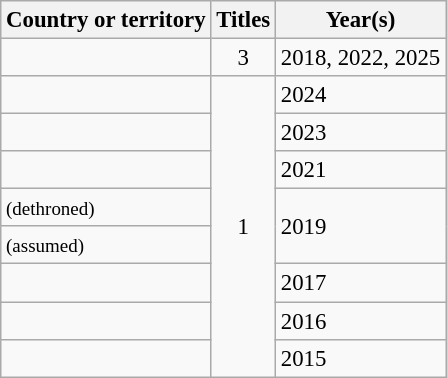<table class="wikitable sortable" style="font-size:95%;">
<tr>
<th>Country or territory</th>
<th>Titles</th>
<th>Year(s)</th>
</tr>
<tr>
<td></td>
<td style="text-align:center;">3</td>
<td>2018, 2022, 2025</td>
</tr>
<tr>
<td></td>
<td rowspan="8" style="text-align:center;">1</td>
<td>2024</td>
</tr>
<tr>
<td></td>
<td>2023</td>
</tr>
<tr>
<td></td>
<td>2021</td>
</tr>
<tr>
<td> <small>(dethroned)</small></td>
<td rowspan="2">2019</td>
</tr>
<tr>
<td> <small>(assumed)</small></td>
</tr>
<tr>
<td></td>
<td>2017</td>
</tr>
<tr>
<td></td>
<td>2016</td>
</tr>
<tr>
<td></td>
<td>2015</td>
</tr>
</table>
